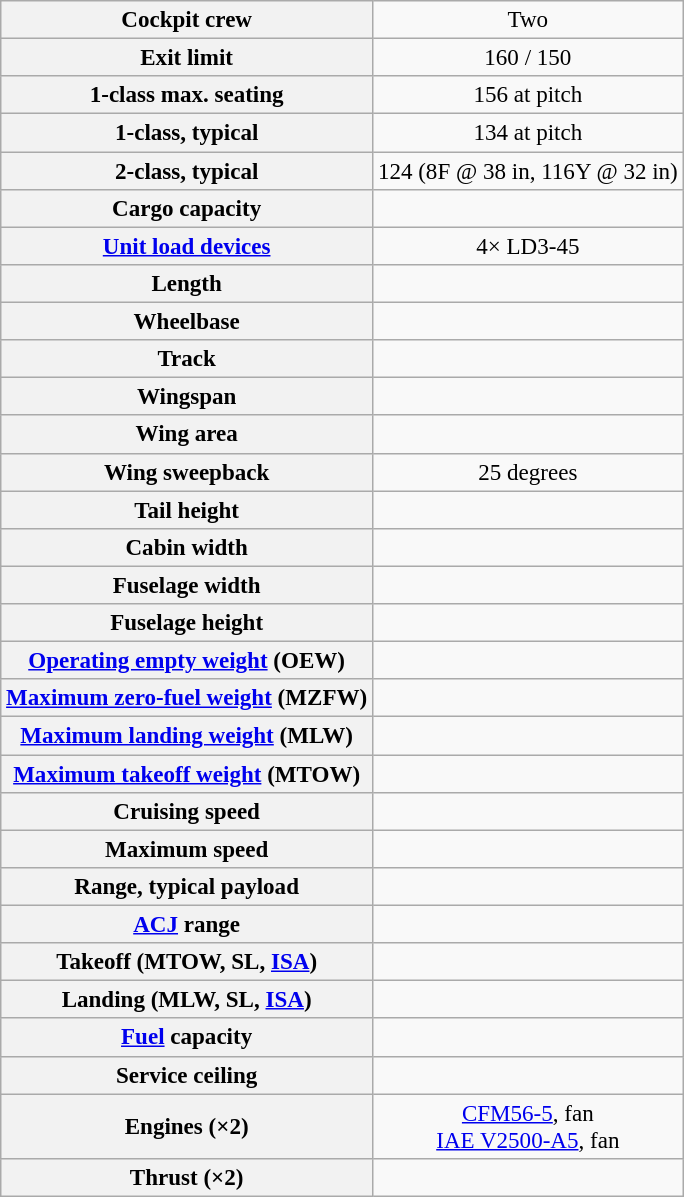<table class="wikitable" style="text-align:center; font-size:96%;">
<tr>
<th>Cockpit crew</th>
<td>Two</td>
</tr>
<tr>
<th>Exit limit</th>
<td>160 / 150</td>
</tr>
<tr>
<th>1-class max. seating</th>
<td>156 at  pitch</td>
</tr>
<tr>
<th>1-class, typical</th>
<td>134 at  pitch</td>
</tr>
<tr>
<th>2-class, typical</th>
<td>124 (8F @ 38 in, 116Y @ 32 in)</td>
</tr>
<tr>
<th>Cargo capacity</th>
<td></td>
</tr>
<tr>
<th><a href='#'>Unit load devices</a></th>
<td>4× LD3-45</td>
</tr>
<tr>
<th>Length</th>
<td></td>
</tr>
<tr>
<th>Wheelbase</th>
<td></td>
</tr>
<tr>
<th>Track</th>
<td></td>
</tr>
<tr>
<th>Wingspan</th>
<td></td>
</tr>
<tr>
<th>Wing area</th>
<td></td>
</tr>
<tr>
<th>Wing sweepback</th>
<td>25 degrees</td>
</tr>
<tr>
<th>Tail height</th>
<td></td>
</tr>
<tr>
<th>Cabin width</th>
<td></td>
</tr>
<tr>
<th>Fuselage width</th>
<td></td>
</tr>
<tr>
<th>Fuselage height</th>
<td></td>
</tr>
<tr>
<th><a href='#'>Operating empty weight</a> (OEW)</th>
<td></td>
</tr>
<tr>
<th><a href='#'>Maximum zero-fuel weight</a> (MZFW)</th>
<td></td>
</tr>
<tr>
<th><a href='#'>Maximum landing weight</a> (MLW)</th>
<td></td>
</tr>
<tr>
<th><a href='#'>Maximum takeoff weight</a> (MTOW)</th>
<td></td>
</tr>
<tr>
<th>Cruising speed</th>
<td></td>
</tr>
<tr>
<th>Maximum speed</th>
<td></td>
</tr>
<tr>
<th>Range, typical payload</th>
<td></td>
</tr>
<tr>
<th><a href='#'>ACJ</a> range</th>
<td></td>
</tr>
<tr>
<th>Takeoff (MTOW, SL, <a href='#'>ISA</a>)</th>
<td></td>
</tr>
<tr>
<th>Landing (MLW, SL, <a href='#'>ISA</a>)</th>
<td></td>
</tr>
<tr>
<th><a href='#'>Fuel</a> capacity</th>
<td></td>
</tr>
<tr>
<th>Service ceiling</th>
<td></td>
</tr>
<tr>
<th>Engines (×2)</th>
<td><a href='#'>CFM56-5</a>,  fan<br><a href='#'>IAE V2500-A5</a>,  fan</td>
</tr>
<tr>
<th>Thrust (×2)</th>
<td></td>
</tr>
</table>
